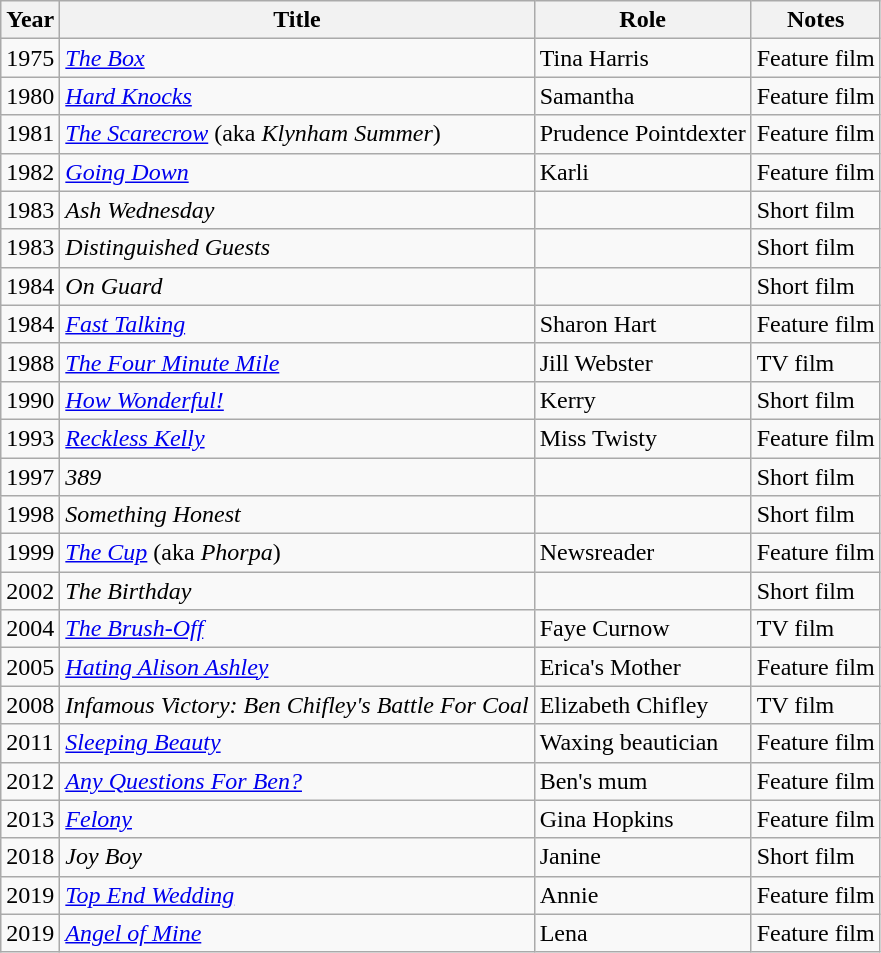<table class="wikitable">
<tr>
<th>Year</th>
<th>Title</th>
<th>Role</th>
<th>Notes</th>
</tr>
<tr>
<td>1975</td>
<td><em><a href='#'>The Box</a></em></td>
<td>Tina Harris</td>
<td>Feature film</td>
</tr>
<tr>
<td>1980</td>
<td><em><a href='#'>Hard Knocks</a></em></td>
<td>Samantha</td>
<td>Feature film</td>
</tr>
<tr>
<td>1981</td>
<td><em><a href='#'>The Scarecrow</a></em> (aka <em>Klynham Summer</em>)</td>
<td>Prudence Pointdexter</td>
<td>Feature film</td>
</tr>
<tr>
<td>1982</td>
<td><em><a href='#'>Going Down</a></em></td>
<td>Karli</td>
<td>Feature film</td>
</tr>
<tr>
<td>1983</td>
<td><em>Ash Wednesday</em></td>
<td></td>
<td>Short film</td>
</tr>
<tr>
<td>1983</td>
<td><em>Distinguished Guests</em></td>
<td></td>
<td>Short film</td>
</tr>
<tr>
<td>1984</td>
<td><em>On Guard</em></td>
<td></td>
<td>Short film</td>
</tr>
<tr>
<td>1984</td>
<td><em><a href='#'>Fast Talking</a></em></td>
<td>Sharon Hart</td>
<td>Feature film</td>
</tr>
<tr>
<td>1988</td>
<td><em><a href='#'>The Four Minute Mile</a></em></td>
<td>Jill Webster</td>
<td>TV film</td>
</tr>
<tr>
<td>1990</td>
<td><em><a href='#'>How Wonderful!</a></em></td>
<td>Kerry</td>
<td>Short film</td>
</tr>
<tr>
<td>1993</td>
<td><em><a href='#'>Reckless Kelly</a></em></td>
<td>Miss Twisty</td>
<td>Feature film</td>
</tr>
<tr>
<td>1997</td>
<td><em>389</em></td>
<td></td>
<td>Short film</td>
</tr>
<tr>
<td>1998</td>
<td><em>Something Honest</em></td>
<td></td>
<td>Short film</td>
</tr>
<tr>
<td>1999</td>
<td><em><a href='#'>The Cup</a></em> (aka <em>Phorpa</em>)</td>
<td>Newsreader</td>
<td>Feature film</td>
</tr>
<tr>
<td>2002</td>
<td><em>The Birthday</em></td>
<td></td>
<td>Short film</td>
</tr>
<tr>
<td>2004</td>
<td><em><a href='#'>The Brush-Off</a></em></td>
<td>Faye Curnow</td>
<td>TV film</td>
</tr>
<tr>
<td>2005</td>
<td><em><a href='#'>Hating Alison Ashley</a></em></td>
<td>Erica's Mother</td>
<td>Feature film</td>
</tr>
<tr>
<td>2008</td>
<td><em>Infamous Victory: Ben Chifley's Battle For Coal</em></td>
<td>Elizabeth Chifley</td>
<td>TV film</td>
</tr>
<tr>
<td>2011</td>
<td><em><a href='#'>Sleeping Beauty</a></em></td>
<td>Waxing beautician</td>
<td>Feature film</td>
</tr>
<tr>
<td>2012</td>
<td><em><a href='#'>Any Questions For Ben?</a></em></td>
<td>Ben's mum</td>
<td>Feature film</td>
</tr>
<tr>
<td>2013</td>
<td><em><a href='#'>Felony</a></em></td>
<td>Gina Hopkins</td>
<td>Feature film</td>
</tr>
<tr>
<td>2018</td>
<td><em>Joy Boy</em></td>
<td>Janine</td>
<td>Short film</td>
</tr>
<tr>
<td>2019</td>
<td><em><a href='#'>Top End Wedding</a></em></td>
<td>Annie</td>
<td>Feature film</td>
</tr>
<tr>
<td>2019</td>
<td><em><a href='#'>Angel of Mine</a></em></td>
<td>Lena</td>
<td>Feature film</td>
</tr>
</table>
